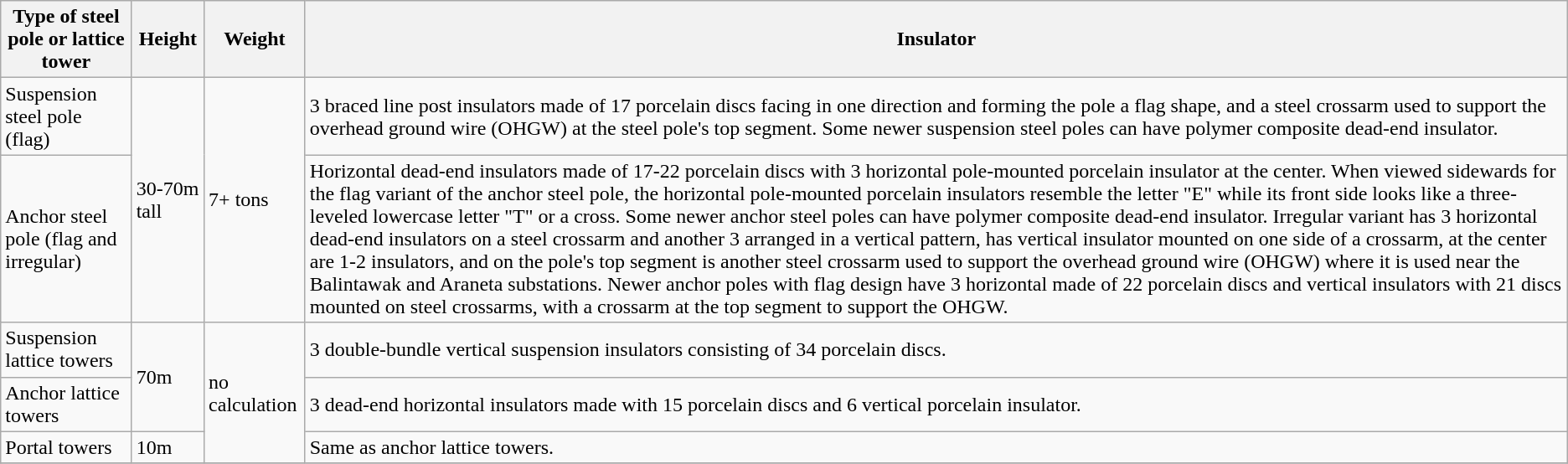<table class="wikitable">
<tr>
<th>Type of steel pole or lattice tower</th>
<th>Height</th>
<th>Weight</th>
<th>Insulator</th>
</tr>
<tr>
<td>Suspension steel pole (flag)</td>
<td rowspan="2">30-70m tall</td>
<td rowspan="2">7+ tons</td>
<td>3 braced line post insulators made of 17 porcelain discs facing in one direction and forming the pole a flag shape, and a steel crossarm used to support the overhead ground wire (OHGW) at the steel pole's top segment. Some newer suspension steel poles can have polymer composite dead-end insulator.</td>
</tr>
<tr>
<td>Anchor steel pole (flag and irregular)</td>
<td>Horizontal dead-end insulators made of 17-22 porcelain discs with 3 horizontal pole-mounted porcelain insulator at the center. When viewed sidewards for the flag variant of the anchor steel pole, the horizontal pole-mounted porcelain insulators resemble the letter "E" while its front side looks like a three-leveled lowercase letter "T" or a cross. Some newer anchor steel poles can have polymer composite dead-end insulator. Irregular variant has 3 horizontal dead-end insulators on a steel crossarm and another 3 arranged in a vertical pattern, has vertical insulator mounted on one side of a crossarm, at the center are 1-2 insulators, and on the pole's top segment is another steel crossarm used to support the overhead ground wire (OHGW) where it is used near the Balintawak and Araneta substations. Newer anchor poles with flag design have 3 horizontal made of 22 porcelain discs and vertical insulators with 21 discs mounted on steel crossarms, with a crossarm at the top segment to support the OHGW.</td>
</tr>
<tr>
<td>Suspension lattice towers</td>
<td rowspan="2">70m</td>
<td rowspan="3">no calculation</td>
<td>3 double-bundle vertical suspension insulators consisting of 34 porcelain discs.</td>
</tr>
<tr>
<td>Anchor lattice towers</td>
<td>3 dead-end horizontal insulators made with 15 porcelain discs and 6 vertical porcelain insulator.</td>
</tr>
<tr>
<td>Portal towers</td>
<td>10m</td>
<td>Same as anchor lattice towers.</td>
</tr>
<tr>
</tr>
</table>
